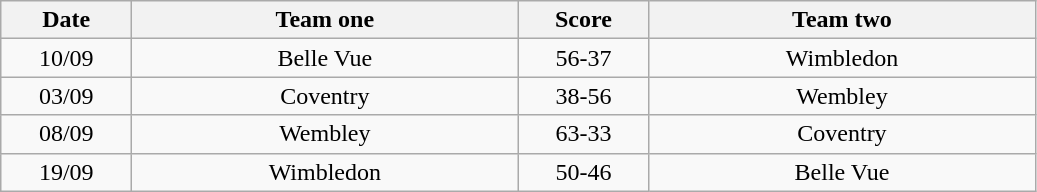<table class="wikitable" style="text-align: center">
<tr>
<th width=80>Date</th>
<th width=250>Team one</th>
<th width=80>Score</th>
<th width=250>Team two</th>
</tr>
<tr>
<td>10/09</td>
<td>Belle Vue</td>
<td>56-37</td>
<td>Wimbledon</td>
</tr>
<tr>
<td>03/09</td>
<td>Coventry</td>
<td>38-56</td>
<td>Wembley</td>
</tr>
<tr>
<td>08/09</td>
<td>Wembley</td>
<td>63-33</td>
<td>Coventry</td>
</tr>
<tr>
<td>19/09</td>
<td>Wimbledon</td>
<td>50-46</td>
<td>Belle Vue</td>
</tr>
</table>
